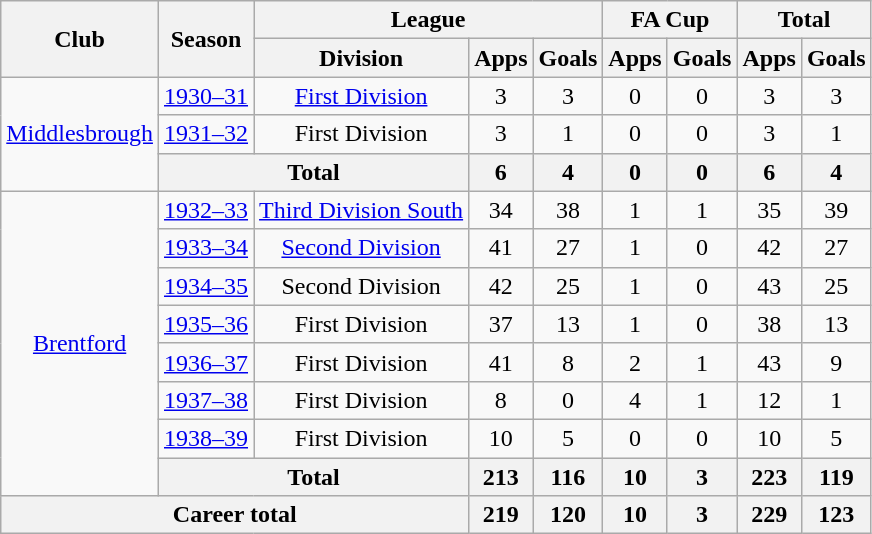<table class="wikitable" style="text-align: center;">
<tr>
<th rowspan="2">Club</th>
<th rowspan="2">Season</th>
<th colspan="3">League</th>
<th colspan="2">FA Cup</th>
<th colspan="2">Total</th>
</tr>
<tr>
<th>Division</th>
<th>Apps</th>
<th>Goals</th>
<th>Apps</th>
<th>Goals</th>
<th>Apps</th>
<th>Goals</th>
</tr>
<tr>
<td rowspan="3"><a href='#'>Middlesbrough</a></td>
<td><a href='#'>1930–31</a></td>
<td><a href='#'>First Division</a></td>
<td>3</td>
<td>3</td>
<td>0</td>
<td>0</td>
<td>3</td>
<td>3</td>
</tr>
<tr>
<td><a href='#'>1931–32</a></td>
<td>First Division</td>
<td>3</td>
<td>1</td>
<td>0</td>
<td>0</td>
<td>3</td>
<td>1</td>
</tr>
<tr>
<th colspan="2">Total</th>
<th>6</th>
<th>4</th>
<th>0</th>
<th>0</th>
<th>6</th>
<th>4</th>
</tr>
<tr>
<td rowspan="8"><a href='#'>Brentford</a></td>
<td><a href='#'>1932–33</a></td>
<td><a href='#'>Third Division South</a></td>
<td>34</td>
<td>38</td>
<td>1</td>
<td>1</td>
<td>35</td>
<td>39</td>
</tr>
<tr>
<td><a href='#'>1933–34</a></td>
<td><a href='#'>Second Division</a></td>
<td>41</td>
<td>27</td>
<td>1</td>
<td>0</td>
<td>42</td>
<td>27</td>
</tr>
<tr>
<td><a href='#'>1934–35</a></td>
<td>Second Division</td>
<td>42</td>
<td>25</td>
<td>1</td>
<td>0</td>
<td>43</td>
<td>25</td>
</tr>
<tr>
<td><a href='#'>1935–36</a></td>
<td>First Division</td>
<td>37</td>
<td>13</td>
<td>1</td>
<td>0</td>
<td>38</td>
<td>13</td>
</tr>
<tr>
<td><a href='#'>1936–37</a></td>
<td>First Division</td>
<td>41</td>
<td>8</td>
<td>2</td>
<td>1</td>
<td>43</td>
<td>9</td>
</tr>
<tr>
<td><a href='#'>1937–38</a></td>
<td>First Division</td>
<td>8</td>
<td>0</td>
<td>4</td>
<td>1</td>
<td>12</td>
<td>1</td>
</tr>
<tr>
<td><a href='#'>1938–39</a></td>
<td>First Division</td>
<td>10</td>
<td>5</td>
<td>0</td>
<td>0</td>
<td>10</td>
<td>5</td>
</tr>
<tr>
<th colspan="2">Total</th>
<th>213</th>
<th>116</th>
<th>10</th>
<th>3</th>
<th>223</th>
<th>119</th>
</tr>
<tr>
<th colspan="3">Career total</th>
<th>219</th>
<th>120</th>
<th>10</th>
<th>3</th>
<th>229</th>
<th>123</th>
</tr>
</table>
